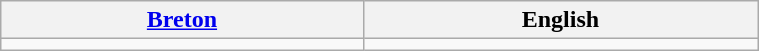<table class="wikitable centre" style="width:40%;">
<tr>
<th><a href='#'>Breton</a></th>
<th>English</th>
</tr>
<tr>
<td></td>
<td></td>
</tr>
</table>
